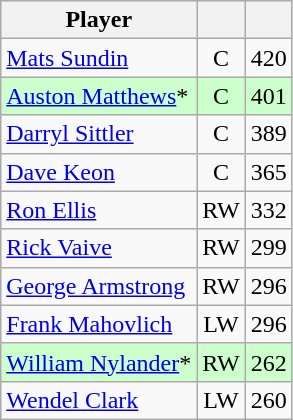<table class="wikitable" style="text-align:center;">
<tr>
<th>Player</th>
<th></th>
<th></th>
</tr>
<tr>
<td style="text-align:left;"><a href='#'>Mats Sundin</a></td>
<td>C</td>
<td>420</td>
</tr>
<tr style="background:#CCFFCC">
<td style="text-align:left;"><a href='#'>Auston Matthews</a>*</td>
<td>C</td>
<td>401</td>
</tr>
<tr>
<td style="text-align:left;"><a href='#'>Darryl Sittler</a></td>
<td>C</td>
<td>389</td>
</tr>
<tr>
<td style="text-align:left;"><a href='#'>Dave Keon</a></td>
<td>C</td>
<td>365</td>
</tr>
<tr>
<td style="text-align:left;"><a href='#'>Ron Ellis</a></td>
<td>RW</td>
<td>332</td>
</tr>
<tr>
<td style="text-align:left;"><a href='#'>Rick Vaive</a></td>
<td>RW</td>
<td>299</td>
</tr>
<tr>
<td style="text-align:left;"><a href='#'>George Armstrong</a></td>
<td>RW</td>
<td>296</td>
</tr>
<tr>
<td style="text-align:left;"><a href='#'>Frank Mahovlich</a></td>
<td>LW</td>
<td>296</td>
</tr>
<tr style="background:#CCFFCC">
<td style="text-align:left;"><a href='#'>William Nylander</a>*</td>
<td>RW</td>
<td>262</td>
</tr>
<tr>
<td style="text-align:left;"><a href='#'>Wendel Clark</a></td>
<td>LW</td>
<td>260</td>
</tr>
</table>
